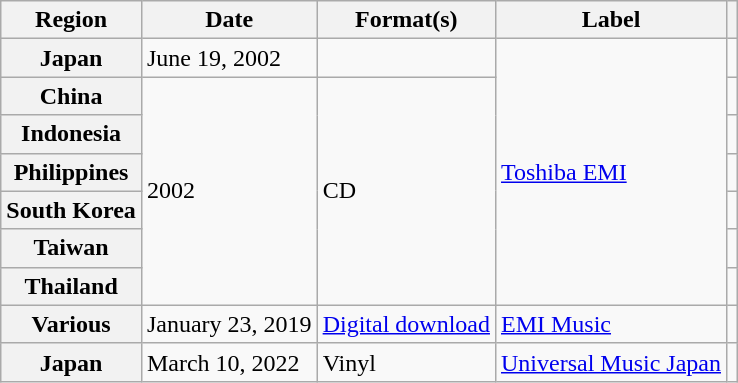<table class="wikitable plainrowheaders">
<tr>
<th scope="col">Region</th>
<th scope="col">Date</th>
<th scope="col">Format(s)</th>
<th scope="col">Label</th>
<th scope="col"></th>
</tr>
<tr>
<th scope="row">Japan</th>
<td>June 19, 2002</td>
<td></td>
<td rowspan="7"><a href='#'>Toshiba EMI</a></td>
<td></td>
</tr>
<tr>
<th scope="row">China</th>
<td rowspan="6">2002</td>
<td rowspan="6">CD</td>
<td></td>
</tr>
<tr>
<th scope="row">Indonesia</th>
<td></td>
</tr>
<tr>
<th scope="row">Philippines</th>
<td></td>
</tr>
<tr>
<th scope="row">South Korea</th>
<td></td>
</tr>
<tr>
<th scope="row">Taiwan</th>
<td></td>
</tr>
<tr>
<th scope="row">Thailand</th>
<td></td>
</tr>
<tr>
<th scope="row">Various</th>
<td>January 23, 2019</td>
<td><a href='#'>Digital download</a></td>
<td><a href='#'>EMI Music</a></td>
<td></td>
</tr>
<tr>
<th scope="row">Japan</th>
<td>March 10, 2022</td>
<td>Vinyl</td>
<td><a href='#'>Universal Music Japan</a></td>
<td></td>
</tr>
</table>
